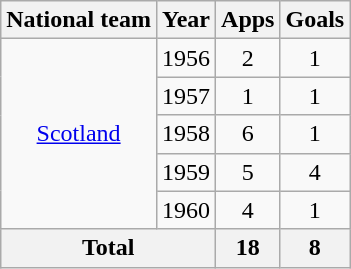<table class="wikitable" style="text-align:center">
<tr>
<th>National team</th>
<th>Year</th>
<th>Apps</th>
<th>Goals</th>
</tr>
<tr>
<td rowspan="5"><a href='#'>Scotland</a></td>
<td>1956</td>
<td>2</td>
<td>1</td>
</tr>
<tr>
<td>1957</td>
<td>1</td>
<td>1</td>
</tr>
<tr>
<td>1958</td>
<td>6</td>
<td>1</td>
</tr>
<tr>
<td>1959</td>
<td>5</td>
<td>4</td>
</tr>
<tr>
<td>1960</td>
<td>4</td>
<td>1</td>
</tr>
<tr>
<th colspan="2">Total</th>
<th>18</th>
<th>8</th>
</tr>
</table>
